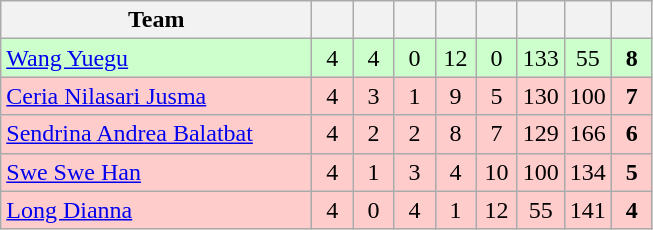<table class="wikitable" style="text-align:center">
<tr>
<th width=200>Team</th>
<th width=20></th>
<th width=20></th>
<th width=20></th>
<th width=20></th>
<th width=20></th>
<th width=20></th>
<th width=20></th>
<th width=20></th>
</tr>
<tr bgcolor="ccffcc">
<td style="text-align:left;"> <a href='#'>Wang Yuegu</a></td>
<td>4</td>
<td>4</td>
<td>0</td>
<td>12</td>
<td>0</td>
<td>133</td>
<td>55</td>
<td><strong>8</strong></td>
</tr>
<tr bgcolor="ffcccc">
<td style="text-align:left;"> <a href='#'>Ceria Nilasari Jusma</a></td>
<td>4</td>
<td>3</td>
<td>1</td>
<td>9</td>
<td>5</td>
<td>130</td>
<td>100</td>
<td><strong>7</strong></td>
</tr>
<tr bgcolor="ffcccc">
<td style="text-align:left;"> <a href='#'>Sendrina Andrea Balatbat</a></td>
<td>4</td>
<td>2</td>
<td>2</td>
<td>8</td>
<td>7</td>
<td>129</td>
<td>166</td>
<td><strong>6</strong></td>
</tr>
<tr bgcolor="ffcccc">
<td style="text-align:left;"> <a href='#'>Swe Swe Han</a></td>
<td>4</td>
<td>1</td>
<td>3</td>
<td>4</td>
<td>10</td>
<td>100</td>
<td>134</td>
<td><strong>5</strong></td>
</tr>
<tr bgcolor="ffcccc">
<td style="text-align:left;"> <a href='#'>Long Dianna</a></td>
<td>4</td>
<td>0</td>
<td>4</td>
<td>1</td>
<td>12</td>
<td>55</td>
<td>141</td>
<td><strong>4</strong></td>
</tr>
</table>
